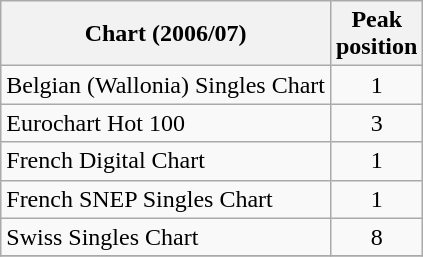<table class="wikitable sortable">
<tr>
<th>Chart (2006/07)</th>
<th>Peak<br>position</th>
</tr>
<tr>
<td>Belgian (Wallonia) Singles Chart</td>
<td align="center">1</td>
</tr>
<tr>
<td>Eurochart Hot 100</td>
<td align="center">3</td>
</tr>
<tr>
<td>French Digital Chart</td>
<td align="center">1</td>
</tr>
<tr>
<td>French SNEP Singles Chart</td>
<td align="center">1</td>
</tr>
<tr>
<td>Swiss Singles Chart</td>
<td align="center">8</td>
</tr>
<tr>
</tr>
</table>
